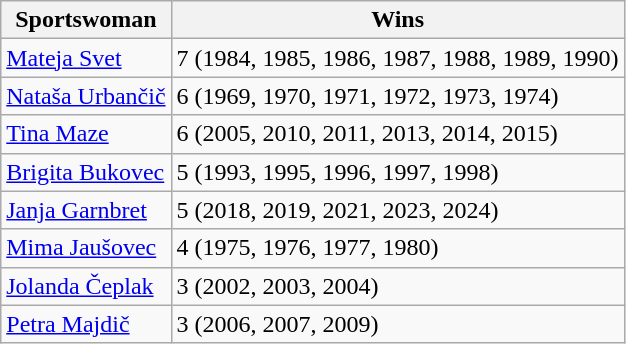<table class="wikitable">
<tr>
<th>Sportswoman</th>
<th>Wins</th>
</tr>
<tr>
<td><a href='#'>Mateja Svet</a></td>
<td>7 (1984, 1985, 1986, 1987, 1988, 1989, 1990)</td>
</tr>
<tr>
<td><a href='#'>Nataša Urbančič</a></td>
<td>6 (1969, 1970, 1971, 1972, 1973, 1974)</td>
</tr>
<tr>
<td><a href='#'>Tina Maze</a></td>
<td>6 (2005, 2010, 2011, 2013, 2014, 2015)</td>
</tr>
<tr>
<td><a href='#'>Brigita Bukovec</a></td>
<td>5 (1993, 1995, 1996, 1997, 1998)</td>
</tr>
<tr>
<td><a href='#'>Janja Garnbret</a></td>
<td>5 (2018, 2019, 2021, 2023, 2024)</td>
</tr>
<tr>
<td><a href='#'>Mima Jaušovec</a></td>
<td>4 (1975, 1976, 1977, 1980)</td>
</tr>
<tr>
<td><a href='#'>Jolanda Čeplak</a></td>
<td>3 (2002, 2003, 2004)</td>
</tr>
<tr>
<td><a href='#'>Petra Majdič</a></td>
<td>3 (2006, 2007, 2009)</td>
</tr>
</table>
